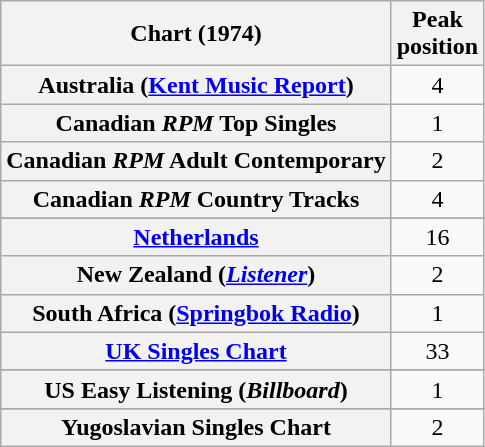<table class="wikitable sortable plainrowheaders">
<tr>
<th>Chart (1974)</th>
<th>Peak<br>position</th>
</tr>
<tr>
<th scope="row">Australia (<a href='#'>Kent Music Report</a>)</th>
<td style="text-align:center;">4</td>
</tr>
<tr>
<th scope="row">Canadian <em>RPM</em> Top Singles</th>
<td style="text-align:center;">1</td>
</tr>
<tr>
<th scope="row">Canadian <em>RPM</em> Adult Contemporary</th>
<td style="text-align:center;">2</td>
</tr>
<tr>
<th scope="row">Canadian <em>RPM</em> Country Tracks</th>
<td style="text-align:center;">4</td>
</tr>
<tr>
</tr>
<tr>
</tr>
<tr>
<th scope="row"><a href='#'>Netherlands</a></th>
<td style="text-align:center;">16</td>
</tr>
<tr>
<th scope="row">New Zealand (<em><a href='#'>Listener</a></em>)</th>
<td style="text-align:center;">2</td>
</tr>
<tr>
<th scope="row">South Africa (<a href='#'>Springbok Radio</a>)</th>
<td align="center">1</td>
</tr>
<tr>
<th scope="row"><a href='#'>UK Singles Chart</a></th>
<td style="text-align:center;">33</td>
</tr>
<tr>
</tr>
<tr>
<th scope="row">US Easy Listening (<em>Billboard</em>)</th>
<td style="text-align:center;">1</td>
</tr>
<tr>
</tr>
<tr>
<th scope="row">Yugoslavian Singles Chart</th>
<td style="text-align:center;">2</td>
</tr>
</table>
